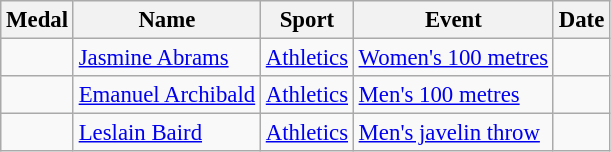<table class="wikitable sortable" style="font-size:95%">
<tr>
<th>Medal</th>
<th>Name</th>
<th>Sport</th>
<th>Event</th>
<th>Date</th>
</tr>
<tr>
<td></td>
<td><a href='#'>Jasmine Abrams</a></td>
<td><a href='#'>Athletics</a></td>
<td><a href='#'>Women's 100 metres</a></td>
<td></td>
</tr>
<tr>
<td></td>
<td><a href='#'>Emanuel Archibald</a></td>
<td><a href='#'>Athletics</a></td>
<td><a href='#'>Men's 100 metres</a></td>
<td></td>
</tr>
<tr>
<td></td>
<td><a href='#'>Leslain Baird</a></td>
<td><a href='#'>Athletics</a></td>
<td><a href='#'>Men's javelin throw</a></td>
<td></td>
</tr>
</table>
